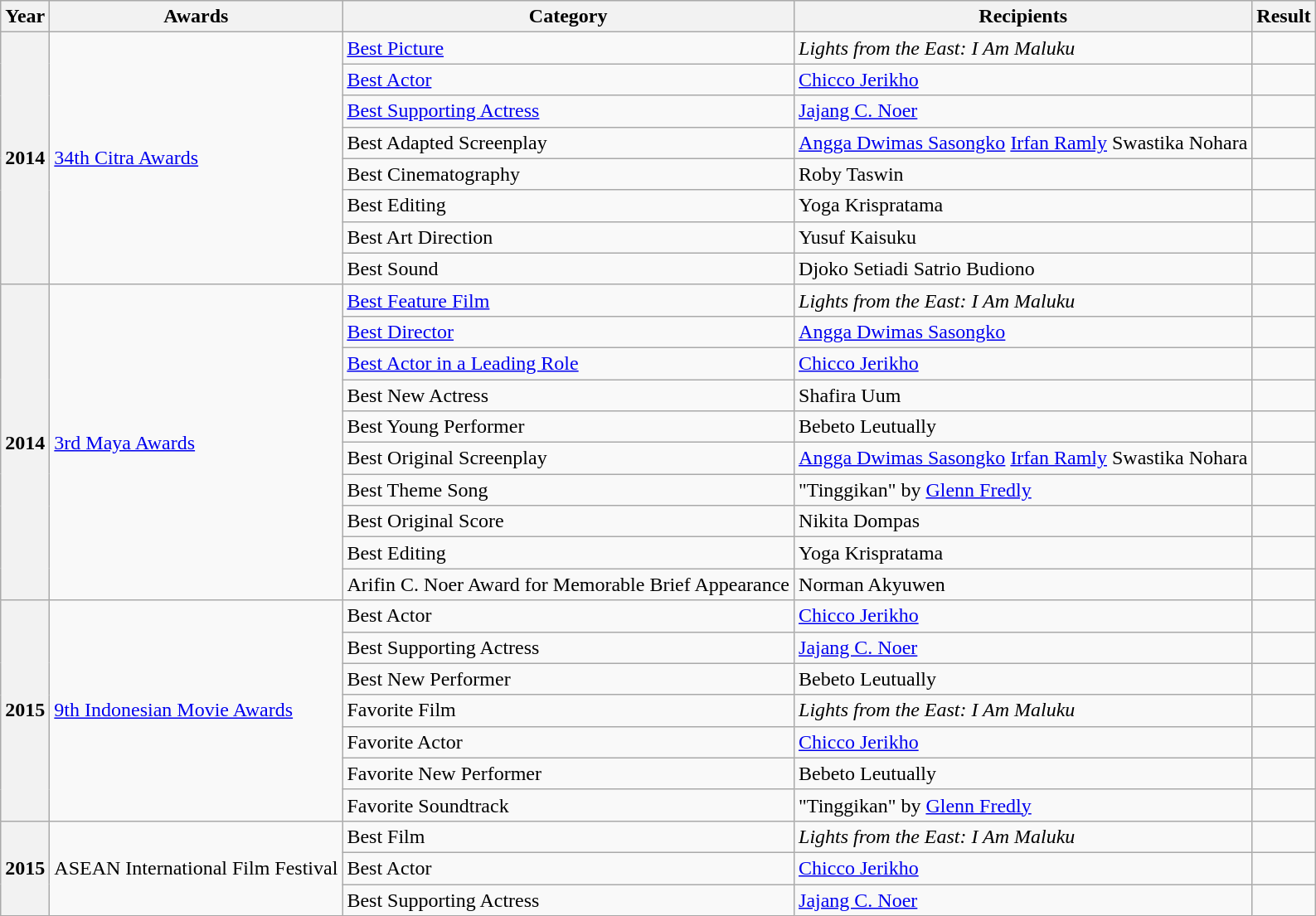<table class="wikitable">
<tr>
<th>Year</th>
<th>Awards</th>
<th>Category</th>
<th>Recipients</th>
<th>Result</th>
</tr>
<tr>
<th rowspan="8">2014</th>
<td rowspan= "8"><a href='#'>34th Citra Awards</a></td>
<td><a href='#'>Best Picture</a></td>
<td><em>Lights from the East: I Am Maluku</em></td>
<td></td>
</tr>
<tr>
<td><a href='#'>Best Actor</a></td>
<td><a href='#'>Chicco Jerikho</a></td>
<td></td>
</tr>
<tr>
<td><a href='#'>Best Supporting Actress</a></td>
<td><a href='#'>Jajang C. Noer</a></td>
<td></td>
</tr>
<tr>
<td>Best Adapted Screenplay</td>
<td><a href='#'>Angga Dwimas Sasongko</a> <a href='#'>Irfan Ramly</a> Swastika Nohara</td>
<td></td>
</tr>
<tr>
<td>Best Cinematography</td>
<td>Roby Taswin</td>
<td></td>
</tr>
<tr>
<td>Best Editing</td>
<td>Yoga Krispratama</td>
<td></td>
</tr>
<tr>
<td>Best Art Direction</td>
<td>Yusuf Kaisuku</td>
<td></td>
</tr>
<tr>
<td>Best Sound</td>
<td>Djoko Setiadi Satrio Budiono</td>
<td></td>
</tr>
<tr>
<th rowspan="10">2014</th>
<td rowspan="10"><a href='#'>3rd Maya Awards</a></td>
<td><a href='#'>Best Feature Film</a></td>
<td><em>Lights from the East: I Am Maluku</em></td>
<td></td>
</tr>
<tr>
<td><a href='#'>Best Director</a></td>
<td><a href='#'>Angga Dwimas Sasongko</a></td>
<td></td>
</tr>
<tr>
<td><a href='#'>Best Actor in a Leading Role</a></td>
<td><a href='#'>Chicco Jerikho</a></td>
<td></td>
</tr>
<tr>
<td>Best New Actress</td>
<td>Shafira Uum</td>
<td></td>
</tr>
<tr>
<td>Best Young Performer</td>
<td>Bebeto Leutually</td>
<td></td>
</tr>
<tr>
<td>Best Original Screenplay</td>
<td><a href='#'>Angga Dwimas Sasongko</a> <a href='#'>Irfan Ramly</a> Swastika Nohara</td>
<td></td>
</tr>
<tr>
<td>Best Theme Song</td>
<td>"Tinggikan" by <a href='#'>Glenn Fredly</a></td>
<td></td>
</tr>
<tr>
<td>Best Original Score</td>
<td>Nikita Dompas</td>
<td></td>
</tr>
<tr>
<td>Best Editing</td>
<td>Yoga Krispratama</td>
<td></td>
</tr>
<tr>
<td>Arifin C. Noer Award for Memorable Brief Appearance</td>
<td>Norman Akyuwen</td>
<td></td>
</tr>
<tr>
<th rowspan="7">2015</th>
<td rowspan="7"><a href='#'>9th Indonesian Movie Awards</a></td>
<td>Best Actor</td>
<td><a href='#'>Chicco Jerikho</a></td>
<td></td>
</tr>
<tr>
<td>Best Supporting Actress</td>
<td><a href='#'>Jajang C. Noer</a></td>
<td></td>
</tr>
<tr>
<td>Best New Performer</td>
<td>Bebeto Leutually</td>
<td></td>
</tr>
<tr>
<td>Favorite Film</td>
<td><em>Lights from the East: I Am Maluku</em></td>
<td></td>
</tr>
<tr>
<td>Favorite Actor</td>
<td><a href='#'>Chicco Jerikho</a></td>
<td></td>
</tr>
<tr>
<td>Favorite New Performer</td>
<td>Bebeto Leutually</td>
<td></td>
</tr>
<tr>
<td>Favorite Soundtrack</td>
<td>"Tinggikan" by <a href='#'>Glenn Fredly</a></td>
<td></td>
</tr>
<tr>
<th rowspan="3">2015</th>
<td rowspan="3">ASEAN International Film Festival</td>
<td>Best Film</td>
<td><em>Lights from the East: I Am Maluku</em></td>
<td></td>
</tr>
<tr>
<td>Best Actor</td>
<td><a href='#'>Chicco Jerikho</a></td>
<td></td>
</tr>
<tr>
<td>Best Supporting Actress</td>
<td><a href='#'>Jajang C. Noer</a></td>
<td></td>
</tr>
</table>
